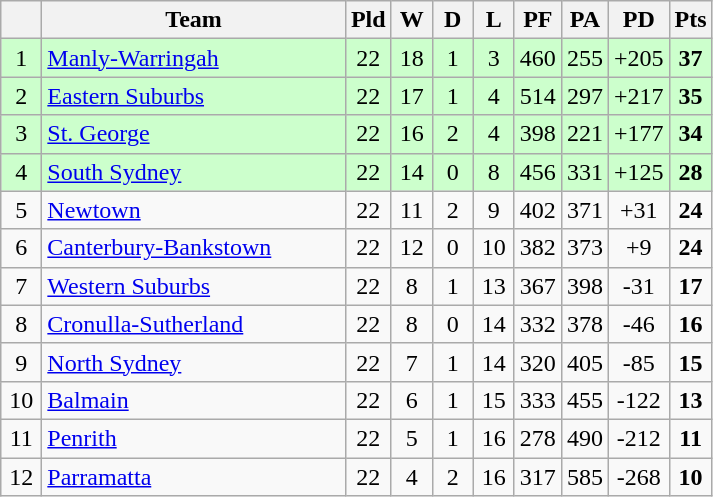<table class="wikitable" style="text-align:center;">
<tr>
<th style="width:20px;" abbr="Position×"></th>
<th width=195>Team</th>
<th style="width:20px;" abbr="Played">Pld</th>
<th style="width:20px;" abbr="Won">W</th>
<th style="width:20px;" abbr="Drawn">D</th>
<th style="width:20px;" abbr="Lost">L</th>
<th style="width:20px;" abbr="Points for">PF</th>
<th style="width:20px;" abbr="Points against">PA</th>
<th style="width:20px;" abbr="Points difference">PD</th>
<th style="width:20px;" abbr="Points">Pts</th>
</tr>
<tr style="background:#cfc;">
<td>1</td>
<td style="text-align:left;"> <a href='#'>Manly-Warringah</a></td>
<td>22</td>
<td>18</td>
<td>1</td>
<td>3</td>
<td>460</td>
<td>255</td>
<td>+205</td>
<td><strong>37</strong></td>
</tr>
<tr style="background:#cfc;">
<td>2</td>
<td style="text-align:left;"> <a href='#'>Eastern Suburbs</a></td>
<td>22</td>
<td>17</td>
<td>1</td>
<td>4</td>
<td>514</td>
<td>297</td>
<td>+217</td>
<td><strong>35</strong></td>
</tr>
<tr style="background:#cfc;">
<td>3</td>
<td style="text-align:left;"> <a href='#'>St. George</a></td>
<td>22</td>
<td>16</td>
<td>2</td>
<td>4</td>
<td>398</td>
<td>221</td>
<td>+177</td>
<td><strong>34</strong></td>
</tr>
<tr style="background:#cfc;">
<td>4</td>
<td style="text-align:left;"> <a href='#'>South Sydney</a></td>
<td>22</td>
<td>14</td>
<td>0</td>
<td>8</td>
<td>456</td>
<td>331</td>
<td>+125</td>
<td><strong>28</strong></td>
</tr>
<tr>
<td>5</td>
<td style="text-align:left;"> <a href='#'>Newtown</a></td>
<td>22</td>
<td>11</td>
<td>2</td>
<td>9</td>
<td>402</td>
<td>371</td>
<td>+31</td>
<td><strong>24</strong></td>
</tr>
<tr>
<td>6</td>
<td style="text-align:left;"> <a href='#'>Canterbury-Bankstown</a></td>
<td>22</td>
<td>12</td>
<td>0</td>
<td>10</td>
<td>382</td>
<td>373</td>
<td>+9</td>
<td><strong>24</strong></td>
</tr>
<tr>
<td>7</td>
<td style="text-align:left;"> <a href='#'>Western Suburbs</a></td>
<td>22</td>
<td>8</td>
<td>1</td>
<td>13</td>
<td>367</td>
<td>398</td>
<td>-31</td>
<td><strong>17</strong></td>
</tr>
<tr>
<td>8</td>
<td style="text-align:left;"> <a href='#'>Cronulla-Sutherland</a></td>
<td>22</td>
<td>8</td>
<td>0</td>
<td>14</td>
<td>332</td>
<td>378</td>
<td>-46</td>
<td><strong>16</strong></td>
</tr>
<tr>
<td>9</td>
<td style="text-align:left;"> <a href='#'>North Sydney</a></td>
<td>22</td>
<td>7</td>
<td>1</td>
<td>14</td>
<td>320</td>
<td>405</td>
<td>-85</td>
<td><strong>15</strong></td>
</tr>
<tr>
<td>10</td>
<td style="text-align:left;"> <a href='#'>Balmain</a></td>
<td>22</td>
<td>6</td>
<td>1</td>
<td>15</td>
<td>333</td>
<td>455</td>
<td>-122</td>
<td><strong>13</strong></td>
</tr>
<tr>
<td>11</td>
<td style="text-align:left;"> <a href='#'>Penrith</a></td>
<td>22</td>
<td>5</td>
<td>1</td>
<td>16</td>
<td>278</td>
<td>490</td>
<td>-212</td>
<td><strong>11</strong></td>
</tr>
<tr>
<td>12</td>
<td style="text-align:left;"> <a href='#'>Parramatta</a></td>
<td>22</td>
<td>4</td>
<td>2</td>
<td>16</td>
<td>317</td>
<td>585</td>
<td>-268</td>
<td><strong>10</strong></td>
</tr>
</table>
